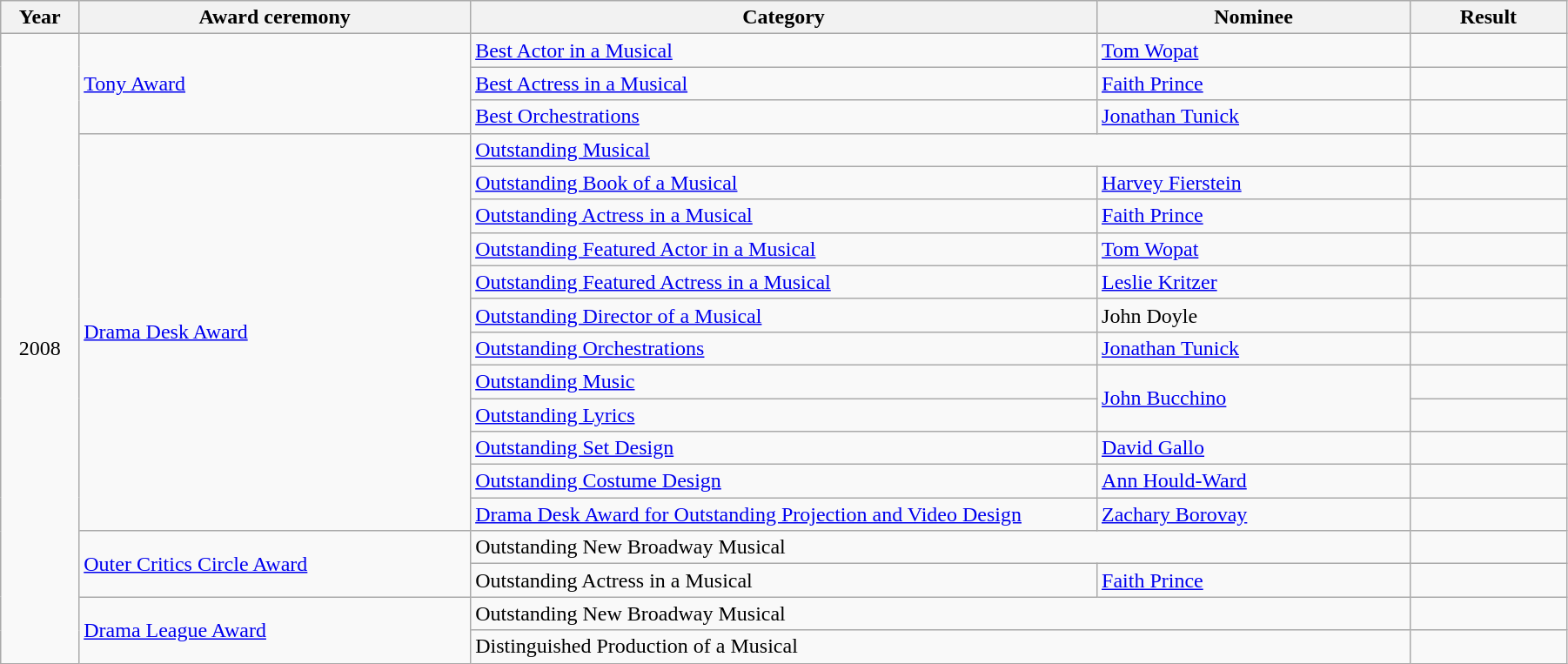<table class="wikitable" width="95%">
<tr>
<th width="5%">Year</th>
<th width="25%">Award ceremony</th>
<th width="40%">Category</th>
<th width="20%">Nominee</th>
<th width="10%">Result</th>
</tr>
<tr>
<td rowspan="19" align="center">2008</td>
<td rowspan="3"><a href='#'>Tony Award</a></td>
<td><a href='#'>Best Actor in a Musical</a></td>
<td><a href='#'>Tom Wopat</a></td>
<td></td>
</tr>
<tr>
<td><a href='#'>Best Actress in a Musical</a></td>
<td><a href='#'>Faith Prince</a></td>
<td></td>
</tr>
<tr>
<td><a href='#'>Best Orchestrations</a></td>
<td><a href='#'>Jonathan Tunick</a></td>
<td></td>
</tr>
<tr>
<td rowspan="12"><a href='#'>Drama Desk Award</a></td>
<td colspan="2"><a href='#'>Outstanding Musical</a></td>
<td></td>
</tr>
<tr>
<td><a href='#'>Outstanding Book of a Musical</a></td>
<td><a href='#'>Harvey Fierstein</a></td>
<td></td>
</tr>
<tr>
<td><a href='#'>Outstanding Actress in a Musical</a></td>
<td><a href='#'>Faith Prince</a></td>
<td></td>
</tr>
<tr>
<td><a href='#'>Outstanding Featured Actor in a Musical</a></td>
<td><a href='#'>Tom Wopat</a></td>
<td></td>
</tr>
<tr>
<td><a href='#'>Outstanding Featured Actress in a Musical</a></td>
<td><a href='#'>Leslie Kritzer</a></td>
<td></td>
</tr>
<tr>
<td><a href='#'>Outstanding Director of a Musical</a></td>
<td>John Doyle</td>
<td></td>
</tr>
<tr>
<td><a href='#'>Outstanding Orchestrations</a></td>
<td><a href='#'>Jonathan Tunick</a></td>
<td></td>
</tr>
<tr>
<td><a href='#'>Outstanding Music</a></td>
<td rowspan="2"><a href='#'>John Bucchino</a></td>
<td></td>
</tr>
<tr>
<td><a href='#'>Outstanding Lyrics</a></td>
<td></td>
</tr>
<tr>
<td><a href='#'>Outstanding Set Design</a></td>
<td><a href='#'>David Gallo</a></td>
<td></td>
</tr>
<tr>
<td><a href='#'>Outstanding Costume Design</a></td>
<td><a href='#'>Ann Hould-Ward</a></td>
<td></td>
</tr>
<tr>
<td><a href='#'>Drama Desk Award for Outstanding Projection and Video Design</a></td>
<td><a href='#'>Zachary Borovay</a></td>
<td></td>
</tr>
<tr>
<td rowspan="2"><a href='#'>Outer Critics Circle Award</a></td>
<td colspan="2">Outstanding New Broadway Musical</td>
<td></td>
</tr>
<tr>
<td>Outstanding Actress in a Musical</td>
<td><a href='#'>Faith Prince</a></td>
<td></td>
</tr>
<tr>
<td rowspan="2"><a href='#'>Drama League Award</a></td>
<td colspan="2">Outstanding New Broadway Musical</td>
<td></td>
</tr>
<tr>
<td colspan="2">Distinguished Production of a Musical</td>
<td></td>
</tr>
</table>
